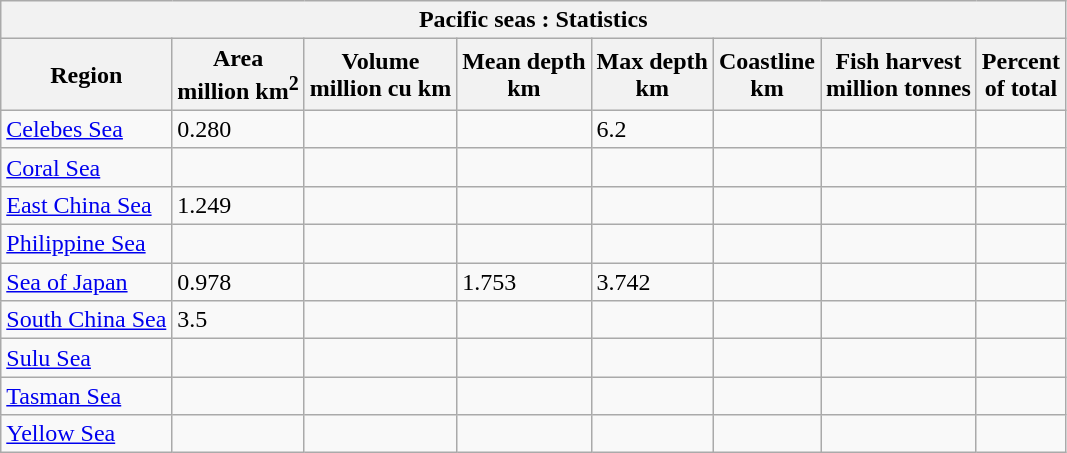<table class="wikitable collapsible collapsed">
<tr>
<th colspan=8 align="center" width="560px"><strong>Pacific seas : Statistics</strong></th>
</tr>
<tr>
<th>Region</th>
<th>Area<br>million km<sup>2</sup></th>
<th>Volume<br>million cu km</th>
<th>Mean depth<br>km</th>
<th>Max depth<br>km</th>
<th>Coastline<br>km</th>
<th>Fish harvest<br>million tonnes</th>
<th>Percent<br>of total</th>
</tr>
<tr>
<td><a href='#'>Celebes Sea</a></td>
<td>0.280</td>
<td></td>
<td></td>
<td>6.2</td>
<td></td>
<td></td>
<td></td>
</tr>
<tr>
<td><a href='#'>Coral Sea</a></td>
<td></td>
<td></td>
<td></td>
<td></td>
<td></td>
<td></td>
<td></td>
</tr>
<tr>
<td><a href='#'>East China Sea</a></td>
<td>1.249</td>
<td></td>
<td></td>
<td></td>
<td></td>
<td></td>
<td></td>
</tr>
<tr>
<td><a href='#'>Philippine Sea</a></td>
<td></td>
<td></td>
<td></td>
<td></td>
<td></td>
<td></td>
<td></td>
</tr>
<tr>
<td><a href='#'>Sea of Japan</a></td>
<td>0.978</td>
<td></td>
<td>1.753</td>
<td>3.742</td>
<td></td>
<td></td>
<td></td>
</tr>
<tr>
<td><a href='#'>South China Sea</a></td>
<td>3.5</td>
<td></td>
<td></td>
<td></td>
<td></td>
<td></td>
<td></td>
</tr>
<tr>
<td><a href='#'>Sulu Sea</a></td>
<td></td>
<td></td>
<td></td>
<td></td>
<td></td>
<td></td>
<td></td>
</tr>
<tr>
<td><a href='#'>Tasman Sea</a></td>
<td></td>
<td></td>
<td></td>
<td></td>
<td></td>
<td></td>
<td></td>
</tr>
<tr>
<td><a href='#'>Yellow Sea</a></td>
<td></td>
<td></td>
<td></td>
<td></td>
<td></td>
<td></td>
</tr>
</table>
